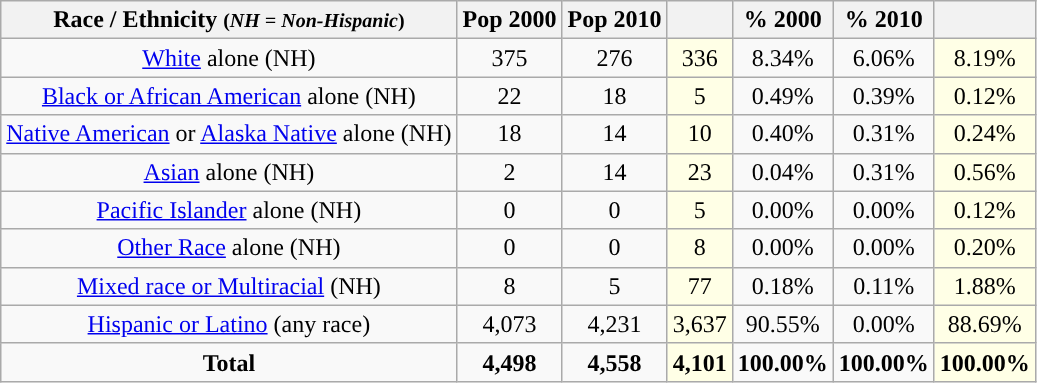<table class="wikitable" style="text-align:center;">
<tr>
<th>Race / Ethnicity <small>(<em>NH = Non-Hispanic</em>)</small></th>
<th>Pop 2000</th>
<th>Pop 2010</th>
<th></th>
<th>% 2000</th>
<th>% 2010</th>
<th></th>
</tr>
<tr>
<td><a href='#'>White</a> alone (NH)</td>
<td>375</td>
<td>276</td>
<td style='background: #ffffe6;'>336</td>
<td>8.34%</td>
<td>6.06%</td>
<td style='background: #ffffe6;'>8.19%</td>
</tr>
<tr>
<td><a href='#'>Black or African American</a> alone (NH)</td>
<td>22</td>
<td>18</td>
<td style='background: #ffffe6;'>5</td>
<td>0.49%</td>
<td>0.39%</td>
<td style='background: #ffffe6;'>0.12%</td>
</tr>
<tr>
<td><a href='#'>Native American</a> or <a href='#'>Alaska Native</a> alone (NH)</td>
<td>18</td>
<td>14</td>
<td style='background: #ffffe6;'>10</td>
<td>0.40%</td>
<td>0.31%</td>
<td style='background: #ffffe6;'>0.24%</td>
</tr>
<tr>
<td><a href='#'>Asian</a> alone (NH)</td>
<td>2</td>
<td>14</td>
<td style='background: #ffffe6;'>23</td>
<td>0.04%</td>
<td>0.31%</td>
<td style='background: #ffffe6;'>0.56%</td>
</tr>
<tr>
<td><a href='#'>Pacific Islander</a> alone (NH)</td>
<td>0</td>
<td>0</td>
<td style='background: #ffffe6;'>5</td>
<td>0.00%</td>
<td>0.00%</td>
<td style='background: #ffffe6;'>0.12%</td>
</tr>
<tr>
<td><a href='#'>Other Race</a> alone (NH)</td>
<td>0</td>
<td>0</td>
<td style='background: #ffffe6;'>8</td>
<td>0.00%</td>
<td>0.00%</td>
<td style='background: #ffffe6;'>0.20%</td>
</tr>
<tr>
<td><a href='#'>Mixed race or Multiracial</a> (NH)</td>
<td>8</td>
<td>5</td>
<td style='background: #ffffe6;'>77</td>
<td>0.18%</td>
<td>0.11%</td>
<td style='background: #ffffe6;'>1.88%</td>
</tr>
<tr>
<td><a href='#'>Hispanic or Latino</a> (any race)</td>
<td>4,073</td>
<td>4,231</td>
<td style='background: #ffffe6;'>3,637</td>
<td>90.55%</td>
<td>0.00%</td>
<td style='background: #ffffe6;'>88.69%</td>
</tr>
<tr>
<td><strong>Total</strong></td>
<td><strong>4,498</strong></td>
<td><strong>4,558</strong></td>
<td style='background: #ffffe6;'><strong>4,101</strong></td>
<td><strong>100.00%</strong></td>
<td><strong>100.00%</strong></td>
<td style='background: #ffffe6;'><strong>100.00%</strong></td>
</tr>
</table>
